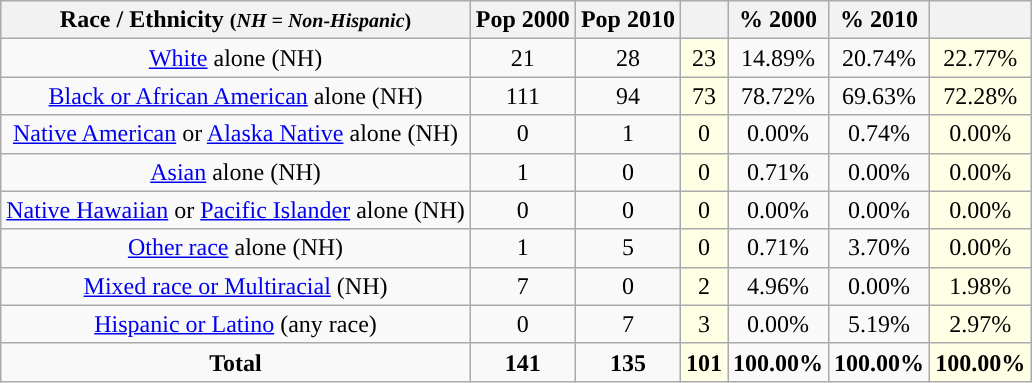<table class="wikitable" style="text-align:center;">
<tr>
<th>Race / Ethnicity <small>(<em>NH = Non-Hispanic</em>)</small></th>
<th>Pop 2000</th>
<th>Pop 2010</th>
<th></th>
<th>% 2000</th>
<th>% 2010</th>
<th></th>
</tr>
<tr>
<td><a href='#'>White</a> alone (NH)</td>
<td>21</td>
<td>28</td>
<td style='background: #ffffe6;'>23</td>
<td>14.89%</td>
<td>20.74%</td>
<td style='background: #ffffe6;'>22.77%</td>
</tr>
<tr>
<td><a href='#'>Black or African American</a> alone (NH)</td>
<td>111</td>
<td>94</td>
<td style='background: #ffffe6;'>73</td>
<td>78.72%</td>
<td>69.63%</td>
<td style='background: #ffffe6;'>72.28%</td>
</tr>
<tr>
<td><a href='#'>Native American</a> or <a href='#'>Alaska Native</a> alone (NH)</td>
<td>0</td>
<td>1</td>
<td style='background: #ffffe6;'>0</td>
<td>0.00%</td>
<td>0.74%</td>
<td style='background: #ffffe6;'>0.00%</td>
</tr>
<tr>
<td><a href='#'>Asian</a> alone (NH)</td>
<td>1</td>
<td>0</td>
<td style='background: #ffffe6;'>0</td>
<td>0.71%</td>
<td>0.00%</td>
<td style='background: #ffffe6;'>0.00%</td>
</tr>
<tr>
<td><a href='#'>Native Hawaiian</a> or <a href='#'>Pacific Islander</a> alone (NH)</td>
<td>0</td>
<td>0</td>
<td style='background: #ffffe6;'>0</td>
<td>0.00%</td>
<td>0.00%</td>
<td style='background: #ffffe6;'>0.00%</td>
</tr>
<tr>
<td><a href='#'>Other race</a> alone (NH)</td>
<td>1</td>
<td>5</td>
<td style='background: #ffffe6;'>0</td>
<td>0.71%</td>
<td>3.70%</td>
<td style='background: #ffffe6;'>0.00%</td>
</tr>
<tr>
<td><a href='#'>Mixed race or Multiracial</a> (NH)</td>
<td>7</td>
<td>0</td>
<td style='background: #ffffe6;'>2</td>
<td>4.96%</td>
<td>0.00%</td>
<td style='background: #ffffe6;'>1.98%</td>
</tr>
<tr>
<td><a href='#'>Hispanic or Latino</a> (any race)</td>
<td>0</td>
<td>7</td>
<td style='background: #ffffe6;'>3</td>
<td>0.00%</td>
<td>5.19%</td>
<td style='background: #ffffe6;'>2.97%</td>
</tr>
<tr>
<td><strong>Total</strong></td>
<td><strong>141</strong></td>
<td><strong>135</strong></td>
<td style='background: #ffffe6;'><strong>101</strong></td>
<td><strong>100.00%</strong></td>
<td><strong>100.00%</strong></td>
<td style='background: #ffffe6;'><strong>100.00%</strong></td>
</tr>
</table>
